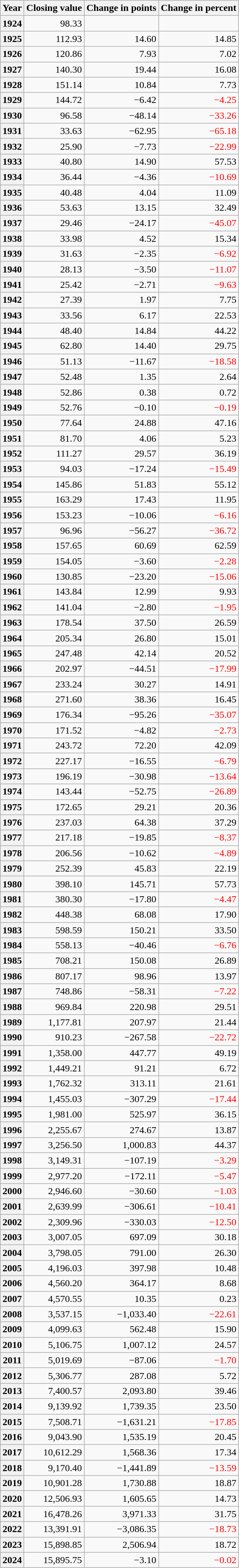<table class="wikitable sortable" style="text-align:right;">
<tr>
<th scope="col">Year</th>
<th scope="col">Closing value</th>
<th scope="col">Change in points</th>
<th scope="col">Change in percent</th>
</tr>
<tr>
<th scope="row">1924</th>
<td>98.33</td>
<td></td>
<td></td>
</tr>
<tr>
<th scope="row">1925</th>
<td>112.93</td>
<td>14.60</td>
<td>14.85</td>
</tr>
<tr>
<th scope="row">1926</th>
<td>120.86</td>
<td>7.93</td>
<td>7.02</td>
</tr>
<tr>
<th scope="row">1927</th>
<td>140.30</td>
<td>19.44</td>
<td>16.08</td>
</tr>
<tr>
<th scope="row">1928</th>
<td>151.14</td>
<td>10.84</td>
<td>7.73</td>
</tr>
<tr>
<th scope="row">1929</th>
<td>144.72</td>
<td>−6.42</td>
<td style="color:red">−4.25</td>
</tr>
<tr>
<th scope="row">1930</th>
<td>96.58</td>
<td>−48.14</td>
<td style="color:red">−33.26</td>
</tr>
<tr>
<th scope="row">1931</th>
<td>33.63</td>
<td>−62.95</td>
<td style="color:red">−65.18</td>
</tr>
<tr>
<th scope="row">1932</th>
<td>25.90</td>
<td>−7.73</td>
<td style="color:red">−22.99</td>
</tr>
<tr>
<th scope="row">1933</th>
<td>40.80</td>
<td>14.90</td>
<td>57.53</td>
</tr>
<tr>
<th scope="row">1934</th>
<td>36.44</td>
<td>−4.36</td>
<td style="color:red">−10.69</td>
</tr>
<tr>
<th scope="row">1935</th>
<td>40.48</td>
<td>4.04</td>
<td>11.09</td>
</tr>
<tr>
<th scope="row">1936</th>
<td>53.63</td>
<td>13.15</td>
<td>32.49</td>
</tr>
<tr>
<th scope="row">1937</th>
<td>29.46</td>
<td>−24.17</td>
<td style="color:red">−45.07</td>
</tr>
<tr>
<th scope="row">1938</th>
<td>33.98</td>
<td>4.52</td>
<td>15.34</td>
</tr>
<tr>
<th scope="row">1939</th>
<td>31.63</td>
<td>−2.35</td>
<td style="color:red">−6.92</td>
</tr>
<tr>
<th scope="row">1940</th>
<td>28.13</td>
<td>−3.50</td>
<td style="color:red">−11.07</td>
</tr>
<tr>
<th scope="row">1941</th>
<td>25.42</td>
<td>−2.71</td>
<td style="color:red">−9.63</td>
</tr>
<tr>
<th scope="row">1942</th>
<td>27.39</td>
<td>1.97</td>
<td>7.75</td>
</tr>
<tr>
<th scope="row">1943</th>
<td>33.56</td>
<td>6.17</td>
<td>22.53</td>
</tr>
<tr>
<th scope="row">1944</th>
<td>48.40</td>
<td>14.84</td>
<td>44.22</td>
</tr>
<tr>
<th scope="row">1945</th>
<td>62.80</td>
<td>14.40</td>
<td>29.75</td>
</tr>
<tr>
<th scope="row">1946</th>
<td>51.13</td>
<td>−11.67</td>
<td style="color:red">−18.58</td>
</tr>
<tr>
<th scope="row">1947</th>
<td>52.48</td>
<td>1.35</td>
<td>2.64</td>
</tr>
<tr>
<th scope="row">1948</th>
<td>52.86</td>
<td>0.38</td>
<td>0.72</td>
</tr>
<tr>
<th scope="row">1949</th>
<td>52.76</td>
<td>−0.10</td>
<td style="color:red">−0.19</td>
</tr>
<tr>
<th scope="row">1950</th>
<td>77.64</td>
<td>24.88</td>
<td>47.16</td>
</tr>
<tr>
<th scope="row">1951</th>
<td>81.70</td>
<td>4.06</td>
<td>5.23</td>
</tr>
<tr>
<th scope="row">1952</th>
<td>111.27</td>
<td>29.57</td>
<td>36.19</td>
</tr>
<tr>
<th scope="row">1953</th>
<td>94.03</td>
<td>−17.24</td>
<td style="color:red">−15.49</td>
</tr>
<tr>
<th scope="row">1954</th>
<td>145.86</td>
<td>51.83</td>
<td>55.12</td>
</tr>
<tr>
<th scope="row">1955</th>
<td>163.29</td>
<td>17.43</td>
<td>11.95</td>
</tr>
<tr>
<th scope="row">1956</th>
<td>153.23</td>
<td>−10.06</td>
<td style="color:red">−6.16</td>
</tr>
<tr>
<th scope="row">1957</th>
<td>96.96</td>
<td>−56.27</td>
<td style="color:red">−36.72</td>
</tr>
<tr>
<th scope="row">1958</th>
<td>157.65</td>
<td>60.69</td>
<td>62.59</td>
</tr>
<tr>
<th scope="row">1959</th>
<td>154.05</td>
<td>−3.60</td>
<td style="color:red">−2.28</td>
</tr>
<tr>
<th scope="row">1960</th>
<td>130.85</td>
<td>−23.20</td>
<td style="color:red">−15.06</td>
</tr>
<tr>
<th scope="row">1961</th>
<td>143.84</td>
<td>12.99</td>
<td>9.93</td>
</tr>
<tr>
<th scope="row">1962</th>
<td>141.04</td>
<td>−2.80</td>
<td style="color:red">−1.95</td>
</tr>
<tr>
<th scope="row">1963</th>
<td>178.54</td>
<td>37.50</td>
<td>26.59</td>
</tr>
<tr>
<th scope="row">1964</th>
<td>205.34</td>
<td>26.80</td>
<td>15.01</td>
</tr>
<tr>
<th scope="row">1965</th>
<td>247.48</td>
<td>42.14</td>
<td>20.52</td>
</tr>
<tr>
<th scope="row">1966</th>
<td>202.97</td>
<td>−44.51</td>
<td style="color:red">−17.99</td>
</tr>
<tr>
<th scope="row">1967</th>
<td>233.24</td>
<td>30.27</td>
<td>14.91</td>
</tr>
<tr>
<th scope="row">1968</th>
<td>271.60</td>
<td>38.36</td>
<td>16.45</td>
</tr>
<tr>
<th scope="row">1969</th>
<td>176.34</td>
<td>−95.26</td>
<td style="color:red">−35.07</td>
</tr>
<tr>
<th scope="row">1970</th>
<td>171.52</td>
<td>−4.82</td>
<td style="color:red">−2.73</td>
</tr>
<tr>
<th scope="row">1971</th>
<td>243.72</td>
<td>72.20</td>
<td>42.09</td>
</tr>
<tr>
<th scope="row">1972</th>
<td>227.17</td>
<td>−16.55</td>
<td style="color:red">−6.79</td>
</tr>
<tr>
<th scope="row">1973</th>
<td>196.19</td>
<td>−30.98</td>
<td style="color:red">−13.64</td>
</tr>
<tr>
<th scope="row">1974</th>
<td>143.44</td>
<td>−52.75</td>
<td style="color:red">−26.89</td>
</tr>
<tr>
<th scope="row">1975</th>
<td>172.65</td>
<td>29.21</td>
<td>20.36</td>
</tr>
<tr>
<th scope="row">1976</th>
<td>237.03</td>
<td>64.38</td>
<td>37.29</td>
</tr>
<tr>
<th scope="row">1977</th>
<td>217.18</td>
<td>−19.85</td>
<td style="color:red">−8.37</td>
</tr>
<tr>
<th scope="row">1978</th>
<td>206.56</td>
<td>−10.62</td>
<td style="color:red">−4.89</td>
</tr>
<tr>
<th scope="row">1979</th>
<td>252.39</td>
<td>45.83</td>
<td>22.19</td>
</tr>
<tr>
<th scope="row">1980</th>
<td>398.10</td>
<td>145.71</td>
<td>57.73</td>
</tr>
<tr>
<th scope="row">1981</th>
<td>380.30</td>
<td>−17.80</td>
<td style="color:red">−4.47</td>
</tr>
<tr>
<th scope="row">1982</th>
<td>448.38</td>
<td>68.08</td>
<td>17.90</td>
</tr>
<tr>
<th scope="row">1983</th>
<td>598.59</td>
<td>150.21</td>
<td>33.50</td>
</tr>
<tr>
<th scope="row">1984</th>
<td>558.13</td>
<td>−40.46</td>
<td style="color:red">−6.76</td>
</tr>
<tr>
<th scope="row">1985</th>
<td>708.21</td>
<td>150.08</td>
<td>26.89</td>
</tr>
<tr>
<th scope="row">1986</th>
<td>807.17</td>
<td>98.96</td>
<td>13.97</td>
</tr>
<tr>
<th scope="row">1987</th>
<td>748.86</td>
<td>−58.31</td>
<td style="color:red">−7.22</td>
</tr>
<tr>
<th scope="row">1988</th>
<td>969.84</td>
<td>220.98</td>
<td>29.51</td>
</tr>
<tr>
<th scope="row">1989</th>
<td>1,177.81</td>
<td>207.97</td>
<td>21.44</td>
</tr>
<tr>
<th scope="row">1990</th>
<td>910.23</td>
<td>−267.58</td>
<td style="color:red">−22.72</td>
</tr>
<tr>
<th scope="row">1991</th>
<td>1,358.00</td>
<td>447.77</td>
<td>49.19</td>
</tr>
<tr>
<th scope="row">1992</th>
<td>1,449.21</td>
<td>91.21</td>
<td>6.72</td>
</tr>
<tr>
<th scope="row">1993</th>
<td>1,762.32</td>
<td>313.11</td>
<td>21.61</td>
</tr>
<tr>
<th scope="row">1994</th>
<td>1,455.03</td>
<td>−307.29</td>
<td style="color:red">−17.44</td>
</tr>
<tr>
<th scope="row">1995</th>
<td>1,981.00</td>
<td>525.97</td>
<td>36.15</td>
</tr>
<tr>
<th scope="row">1996</th>
<td>2,255.67</td>
<td>274.67</td>
<td>13.87</td>
</tr>
<tr>
<th scope="row">1997</th>
<td>3,256.50</td>
<td>1,000.83</td>
<td>44.37</td>
</tr>
<tr>
<th scope="row">1998</th>
<td>3,149.31</td>
<td>−107.19</td>
<td style="color:red">−3.29</td>
</tr>
<tr>
<th scope="row">1999</th>
<td>2,977.20</td>
<td>−172.11</td>
<td style="color:red">−5.47</td>
</tr>
<tr>
<th scope="row">2000</th>
<td>2,946.60</td>
<td>−30.60</td>
<td style="color:red">−1.03</td>
</tr>
<tr>
<th scope="row">2001</th>
<td>2,639.99</td>
<td>−306.61</td>
<td style="color:red">−10.41</td>
</tr>
<tr>
<th scope="row">2002</th>
<td>2,309.96</td>
<td>−330.03</td>
<td style="color:red">−12.50</td>
</tr>
<tr>
<th scope="row">2003</th>
<td>3,007.05</td>
<td>697.09</td>
<td>30.18</td>
</tr>
<tr>
<th scope="row">2004</th>
<td>3,798.05</td>
<td>791.00</td>
<td>26.30</td>
</tr>
<tr>
<th scope="row">2005</th>
<td>4,196.03</td>
<td>397.98</td>
<td>10.48</td>
</tr>
<tr>
<th scope="row">2006</th>
<td>4,560.20</td>
<td>364.17</td>
<td>8.68</td>
</tr>
<tr>
<th scope="row">2007</th>
<td>4,570.55</td>
<td>10.35</td>
<td>0.23</td>
</tr>
<tr>
<th scope="row">2008</th>
<td>3,537.15</td>
<td>−1,033.40</td>
<td style="color:red">−22.61</td>
</tr>
<tr>
<th scope="row">2009</th>
<td>4,099.63</td>
<td>562.48</td>
<td>15.90</td>
</tr>
<tr>
<th scope="row">2010</th>
<td>5,106.75</td>
<td>1,007.12</td>
<td>24.57</td>
</tr>
<tr>
<th scope="row">2011</th>
<td>5,019.69</td>
<td>−87.06</td>
<td style="color:red">−1.70</td>
</tr>
<tr>
<th scope="row">2012</th>
<td>5,306.77</td>
<td>287.08</td>
<td>5.72</td>
</tr>
<tr>
<th scope="row">2013</th>
<td>7,400.57</td>
<td>2,093.80</td>
<td>39.46</td>
</tr>
<tr>
<th scope="row">2014</th>
<td>9,139.92</td>
<td>1,739.35</td>
<td>23.50</td>
</tr>
<tr>
<th scope="row">2015</th>
<td>7,508.71</td>
<td>−1,631.21</td>
<td style="color:red">−17.85</td>
</tr>
<tr>
<th scope="row">2016</th>
<td>9,043.90</td>
<td>1,535.19</td>
<td>20.45</td>
</tr>
<tr>
<th scope="row">2017</th>
<td>10,612.29</td>
<td>1,568.36</td>
<td>17.34</td>
</tr>
<tr>
<th scope="row">2018</th>
<td>9,170.40</td>
<td>−1,441.89</td>
<td style="color:red">−13.59</td>
</tr>
<tr>
<th scope="row">2019</th>
<td>10,901.28</td>
<td>1,730.88</td>
<td>18.87</td>
</tr>
<tr>
<th scope="row">2020</th>
<td>12,506.93</td>
<td>1,605.65</td>
<td>14.73</td>
</tr>
<tr>
<th scope="row">2021</th>
<td>16,478.26</td>
<td>3,971.33</td>
<td>31.75</td>
</tr>
<tr>
<th scope="row">2022</th>
<td>13,391.91</td>
<td>−3,086.35</td>
<td style="color:red">−18.73</td>
</tr>
<tr>
<th scope="row">2023</th>
<td>15,898.85</td>
<td>2,506.94</td>
<td>18.72</td>
</tr>
<tr>
<th scope="row">2024</th>
<td>15,895.75</td>
<td>−3.10</td>
<td style="color:red">−0.02</td>
</tr>
</table>
